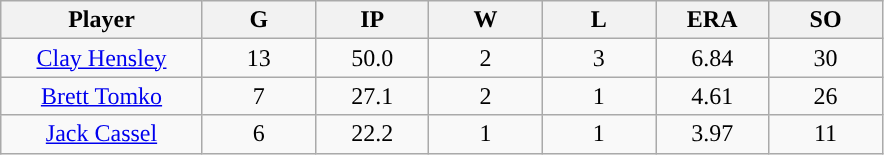<table class="wikitable sortable">
<tr>
<th bgcolor="#DDDDFF" width="16%">Player</th>
<th bgcolor="#DDDDFF" width="9%">G</th>
<th bgcolor="#DDDDFF" width="9%">IP</th>
<th bgcolor="#DDDDFF" width="9%">W</th>
<th bgcolor="#DDDDFF" width="9%">L</th>
<th bgcolor="#DDDDFF" width="9%">ERA</th>
<th bgcolor="#DDDDFF" width="9%">SO</th>
</tr>
<tr align=center>
<td><a href='#'>Clay Hensley</a></td>
<td>13</td>
<td>50.0</td>
<td>2</td>
<td>3</td>
<td>6.84</td>
<td>30</td>
</tr>
<tr align=center>
<td><a href='#'>Brett Tomko</a></td>
<td>7</td>
<td>27.1</td>
<td>2</td>
<td>1</td>
<td>4.61</td>
<td>26</td>
</tr>
<tr align=center>
<td><a href='#'>Jack Cassel</a></td>
<td>6</td>
<td>22.2</td>
<td>1</td>
<td>1</td>
<td>3.97</td>
<td>11</td>
</tr>
</table>
